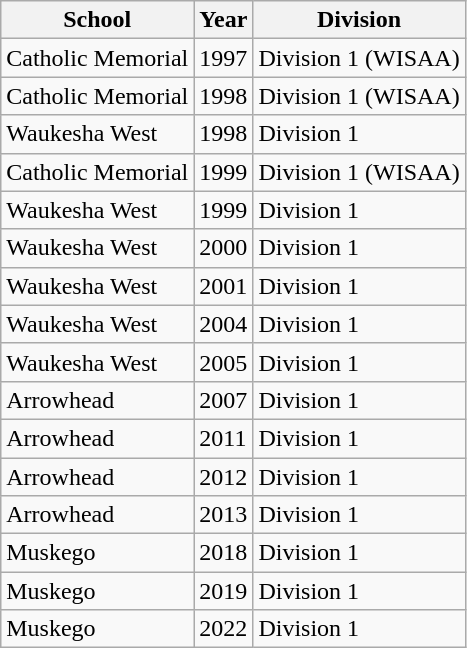<table class="wikitable">
<tr>
<th>School</th>
<th>Year</th>
<th>Division</th>
</tr>
<tr>
<td>Catholic Memorial</td>
<td>1997</td>
<td>Division 1 (WISAA)</td>
</tr>
<tr>
<td>Catholic Memorial</td>
<td>1998</td>
<td>Division 1 (WISAA)</td>
</tr>
<tr>
<td>Waukesha West</td>
<td>1998</td>
<td>Division 1</td>
</tr>
<tr>
<td>Catholic Memorial</td>
<td>1999</td>
<td>Division 1 (WISAA)</td>
</tr>
<tr>
<td>Waukesha West</td>
<td>1999</td>
<td>Division 1</td>
</tr>
<tr>
<td>Waukesha West</td>
<td>2000</td>
<td>Division 1</td>
</tr>
<tr>
<td>Waukesha West</td>
<td>2001</td>
<td>Division 1</td>
</tr>
<tr>
<td>Waukesha West</td>
<td>2004</td>
<td>Division 1</td>
</tr>
<tr>
<td>Waukesha West</td>
<td>2005</td>
<td>Division 1</td>
</tr>
<tr>
<td>Arrowhead</td>
<td>2007</td>
<td>Division 1</td>
</tr>
<tr>
<td>Arrowhead</td>
<td>2011</td>
<td>Division 1</td>
</tr>
<tr>
<td>Arrowhead</td>
<td>2012</td>
<td>Division 1</td>
</tr>
<tr>
<td>Arrowhead</td>
<td>2013</td>
<td>Division 1</td>
</tr>
<tr>
<td>Muskego</td>
<td>2018</td>
<td>Division 1</td>
</tr>
<tr>
<td>Muskego</td>
<td>2019</td>
<td>Division 1</td>
</tr>
<tr>
<td>Muskego</td>
<td>2022</td>
<td>Division 1</td>
</tr>
</table>
